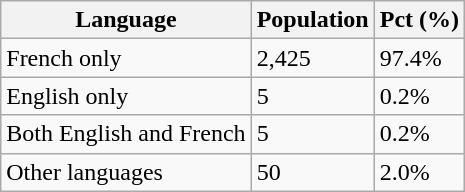<table class="wikitable">
<tr>
<th>Language</th>
<th>Population</th>
<th>Pct (%)</th>
</tr>
<tr>
<td>French only</td>
<td>2,425</td>
<td>97.4%</td>
</tr>
<tr>
<td>English only</td>
<td>5</td>
<td>0.2%</td>
</tr>
<tr>
<td>Both English and French</td>
<td>5</td>
<td>0.2%</td>
</tr>
<tr>
<td>Other languages</td>
<td>50</td>
<td>2.0%</td>
</tr>
</table>
